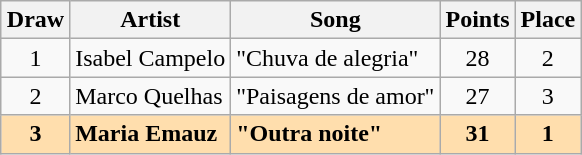<table class="sortable wikitable" style="margin: 1em auto 1em auto; text-align:center">
<tr>
<th>Draw</th>
<th>Artist</th>
<th>Song</th>
<th>Points</th>
<th>Place</th>
</tr>
<tr>
<td>1</td>
<td align="left">Isabel Campelo</td>
<td align="left">"Chuva de alegria"</td>
<td>28</td>
<td>2</td>
</tr>
<tr>
<td>2</td>
<td align="left">Marco Quelhas</td>
<td align="left">"Paisagens de amor"</td>
<td>27</td>
<td>3</td>
</tr>
<tr style="font-weight:bold;background:navajowhite;">
<td>3</td>
<td align="left">Maria Emauz</td>
<td align="left">"Outra noite"</td>
<td>31</td>
<td>1</td>
</tr>
</table>
